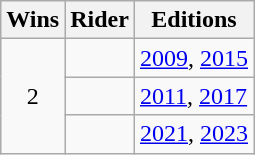<table class="wikitable">
<tr>
<th>Wins</th>
<th>Rider</th>
<th>Editions</th>
</tr>
<tr>
<td style="text-align:center;" rowspan=3>2</td>
<td></td>
<td><a href='#'>2009</a>, <a href='#'>2015</a></td>
</tr>
<tr>
<td></td>
<td><a href='#'>2011</a>, <a href='#'>2017</a></td>
</tr>
<tr>
<td></td>
<td><a href='#'>2021</a>, <a href='#'>2023</a></td>
</tr>
</table>
